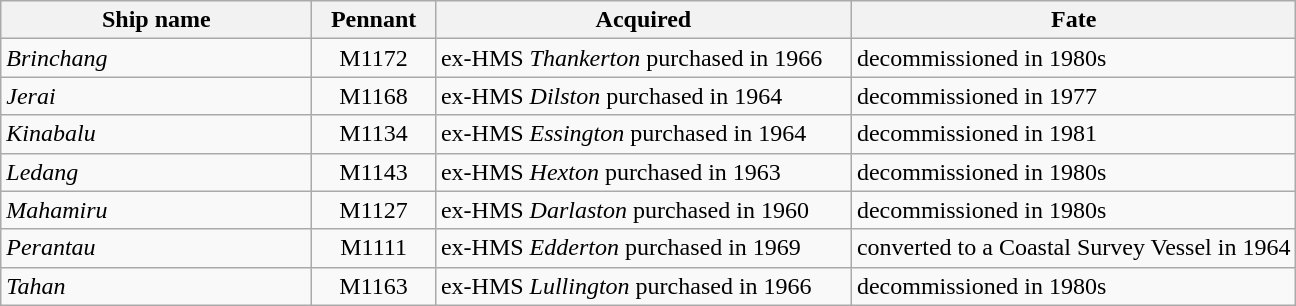<table class="wikitable sortable">
<tr>
<th width=200px>Ship name</th>
<th width=75px>Pennant</th>
<th width=270px>Acquired</th>
<th>Fate</th>
</tr>
<tr>
<td><em>Brinchang</em></td>
<td align=center>M1172</td>
<td>ex-HMS <em>Thankerton</em> purchased in 1966</td>
<td>decommissioned in 1980s</td>
</tr>
<tr>
<td><em>Jerai</em></td>
<td align=center>M1168</td>
<td>ex-HMS <em>Dilston</em> purchased in 1964</td>
<td>decommissioned in 1977</td>
</tr>
<tr>
<td><em>Kinabalu</em></td>
<td align=center>M1134</td>
<td>ex-HMS <em>Essington</em> purchased in 1964</td>
<td>decommissioned in 1981</td>
</tr>
<tr>
<td><em>Ledang</em></td>
<td align=center>M1143</td>
<td>ex-HMS <em>Hexton</em> purchased in 1963</td>
<td>decommissioned in 1980s</td>
</tr>
<tr>
<td><em>Mahamiru</em></td>
<td align=center>M1127</td>
<td>ex-HMS <em>Darlaston</em> purchased in 1960</td>
<td>decommissioned in 1980s</td>
</tr>
<tr>
<td><em>Perantau</em></td>
<td align=center>M1111</td>
<td>ex-HMS <em>Edderton</em> purchased in 1969</td>
<td>converted to a Coastal Survey Vessel in 1964</td>
</tr>
<tr>
<td><em>Tahan</em></td>
<td align=center>M1163</td>
<td>ex-HMS <em>Lullington</em> purchased in 1966</td>
<td>decommissioned in 1980s</td>
</tr>
</table>
